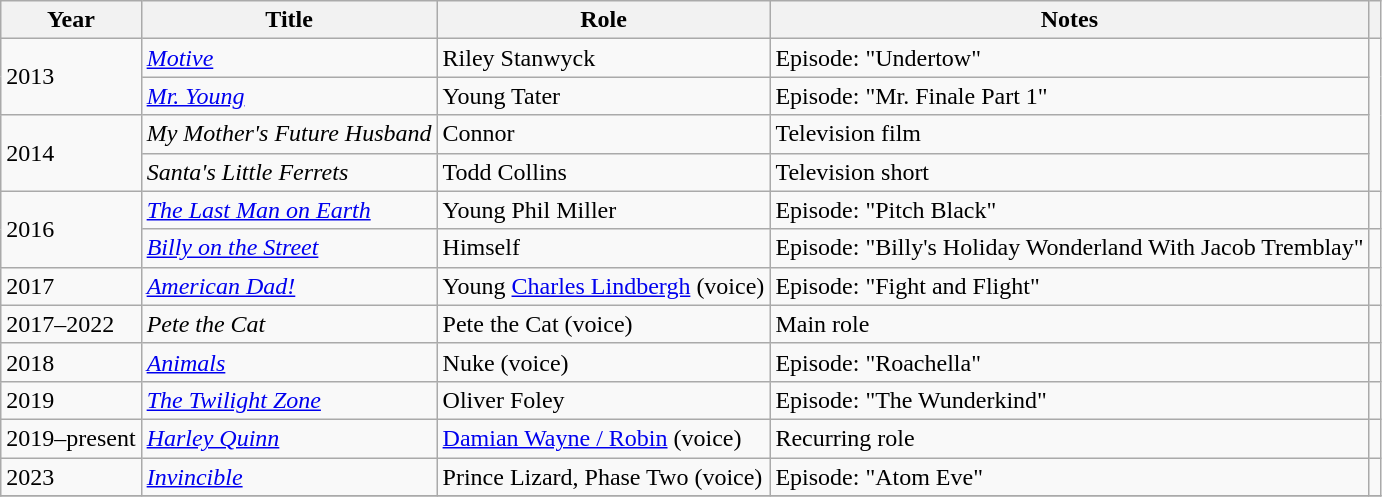<table class="wikitable sortable">
<tr>
<th>Year</th>
<th>Title</th>
<th>Role</th>
<th class="unsortable">Notes</th>
<th class="unsortable"></th>
</tr>
<tr>
<td rowspan="2">2013</td>
<td><em><a href='#'>Motive</a></em></td>
<td>Riley Stanwyck</td>
<td>Episode: "Undertow"</td>
</tr>
<tr>
<td><em><a href='#'>Mr. Young</a></em></td>
<td>Young Tater</td>
<td>Episode: "Mr. Finale Part 1"</td>
</tr>
<tr>
<td rowspan="2">2014</td>
<td><em>My Mother's Future Husband</em></td>
<td>Connor</td>
<td>Television film</td>
</tr>
<tr>
<td><em>Santa's Little Ferrets</em></td>
<td>Todd Collins</td>
<td>Television short</td>
</tr>
<tr>
<td rowspan="2">2016</td>
<td data-sort-value="Last Man on Earth, The"><em><a href='#'>The Last Man on Earth</a></em></td>
<td>Young Phil Miller</td>
<td>Episode: "Pitch Black"</td>
<td></td>
</tr>
<tr>
<td><em><a href='#'>Billy on the Street</a></em></td>
<td>Himself</td>
<td>Episode: "Billy's Holiday Wonderland With Jacob Tremblay"</td>
<td></td>
</tr>
<tr>
<td>2017</td>
<td><em><a href='#'>American Dad!</a></em></td>
<td>Young <a href='#'>Charles Lindbergh</a> (voice)</td>
<td>Episode: "Fight and Flight"</td>
<td></td>
</tr>
<tr>
<td>2017–2022</td>
<td><em>Pete the Cat</em></td>
<td>Pete the Cat (voice)</td>
<td>Main role</td>
<td></td>
</tr>
<tr>
<td>2018</td>
<td><em><a href='#'>Animals</a></em></td>
<td>Nuke (voice)</td>
<td>Episode: "Roachella"</td>
<td></td>
</tr>
<tr>
<td>2019</td>
<td data-sort-value="Twilight Zone, The"><em><a href='#'>The Twilight Zone</a></em></td>
<td>Oliver Foley</td>
<td>Episode: "The Wunderkind"</td>
<td></td>
</tr>
<tr>
<td>2019–present</td>
<td><em><a href='#'>Harley Quinn</a></em></td>
<td><a href='#'>Damian Wayne / Robin</a> (voice)</td>
<td>Recurring role</td>
<td></td>
</tr>
<tr>
<td>2023</td>
<td><em><a href='#'>Invincible</a></em></td>
<td>Prince Lizard, Phase Two (voice)</td>
<td>Episode: "Atom Eve"</td>
<td></td>
</tr>
<tr>
</tr>
</table>
